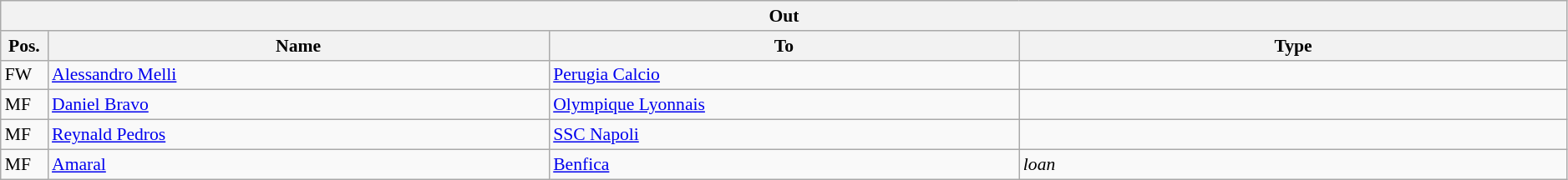<table class="wikitable" style="font-size:90%;width:99%;">
<tr>
<th colspan="4">Out</th>
</tr>
<tr>
<th width=3%>Pos.</th>
<th width=32%>Name</th>
<th width=30%>To</th>
<th width=35%>Type</th>
</tr>
<tr>
<td>FW</td>
<td><a href='#'>Alessandro Melli</a></td>
<td><a href='#'>Perugia Calcio</a></td>
<td></td>
</tr>
<tr>
<td>MF</td>
<td><a href='#'>Daniel Bravo</a></td>
<td><a href='#'>Olympique Lyonnais</a></td>
<td></td>
</tr>
<tr>
<td>MF</td>
<td><a href='#'>Reynald Pedros</a></td>
<td><a href='#'>SSC Napoli</a></td>
<td></td>
</tr>
<tr>
<td>MF</td>
<td><a href='#'>Amaral</a></td>
<td><a href='#'>Benfica</a></td>
<td><em>loan</em></td>
</tr>
</table>
